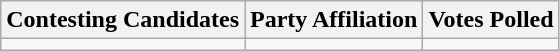<table class="wikitable sortable">
<tr>
<th>Contesting Candidates</th>
<th>Party Affiliation</th>
<th>Votes Polled</th>
</tr>
<tr>
<td></td>
<td></td>
<td></td>
</tr>
</table>
